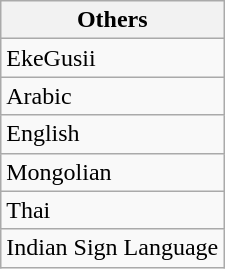<table class="wikitable">
<tr>
<th>Others</th>
</tr>
<tr>
<td>EkeGusii</td>
</tr>
<tr>
<td>Arabic</td>
</tr>
<tr>
<td>English</td>
</tr>
<tr>
<td>Mongolian</td>
</tr>
<tr>
<td>Thai</td>
</tr>
<tr>
<td>Indian Sign Language</td>
</tr>
</table>
